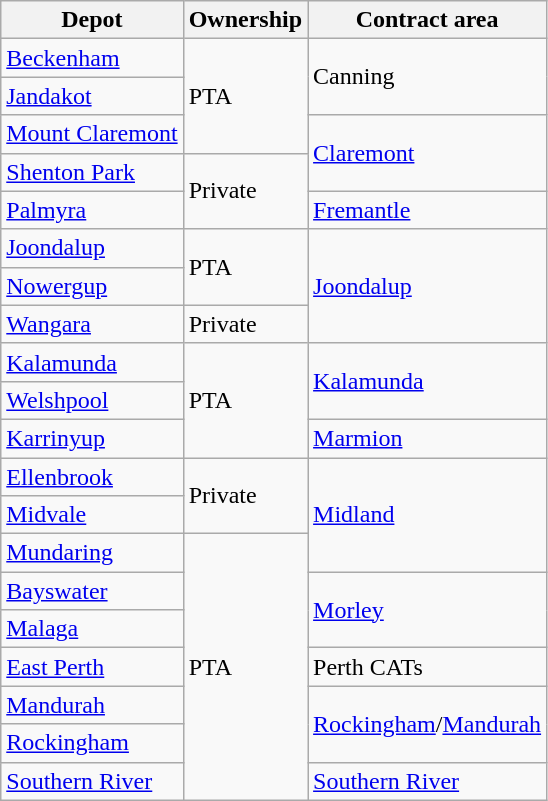<table class="wikitable">
<tr>
<th>Depot</th>
<th>Ownership</th>
<th>Contract area</th>
</tr>
<tr>
<td><a href='#'>Beckenham</a></td>
<td rowspan="3">PTA</td>
<td rowspan="2">Canning</td>
</tr>
<tr>
<td><a href='#'>Jandakot</a></td>
</tr>
<tr>
<td><a href='#'>Mount Claremont</a></td>
<td rowspan="2"><a href='#'>Claremont</a></td>
</tr>
<tr>
<td><a href='#'>Shenton Park</a></td>
<td rowspan="2">Private</td>
</tr>
<tr>
<td><a href='#'>Palmyra</a></td>
<td><a href='#'>Fremantle</a></td>
</tr>
<tr>
<td><a href='#'>Joondalup</a></td>
<td rowspan="2">PTA</td>
<td rowspan="3"><a href='#'>Joondalup</a></td>
</tr>
<tr>
<td><a href='#'>Nowergup</a></td>
</tr>
<tr>
<td><a href='#'>Wangara</a></td>
<td>Private</td>
</tr>
<tr>
<td><a href='#'>Kalamunda</a></td>
<td rowspan="3">PTA</td>
<td rowspan="2"><a href='#'>Kalamunda</a></td>
</tr>
<tr>
<td><a href='#'>Welshpool</a></td>
</tr>
<tr>
<td><a href='#'>Karrinyup</a></td>
<td><a href='#'>Marmion</a></td>
</tr>
<tr>
<td><a href='#'>Ellenbrook</a></td>
<td rowspan="2">Private</td>
<td rowspan="3"><a href='#'>Midland</a></td>
</tr>
<tr>
<td><a href='#'>Midvale</a></td>
</tr>
<tr>
<td><a href='#'>Mundaring</a></td>
<td rowspan="7">PTA</td>
</tr>
<tr>
<td><a href='#'>Bayswater</a></td>
<td rowspan="2"><a href='#'>Morley</a></td>
</tr>
<tr>
<td><a href='#'>Malaga</a></td>
</tr>
<tr>
<td><a href='#'>East Perth</a></td>
<td>Perth CATs</td>
</tr>
<tr>
<td><a href='#'>Mandurah</a></td>
<td rowspan="2"><a href='#'>Rockingham</a>/<a href='#'>Mandurah</a></td>
</tr>
<tr>
<td><a href='#'>Rockingham</a></td>
</tr>
<tr>
<td><a href='#'>Southern River</a></td>
<td><a href='#'>Southern River</a></td>
</tr>
</table>
